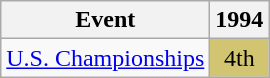<table class="wikitable" style="text-align:center">
<tr>
<th>Event</th>
<th>1994</th>
</tr>
<tr>
<td align=left><a href='#'>U.S. Championships</a></td>
<td bgcolor=d1c571>4th</td>
</tr>
</table>
